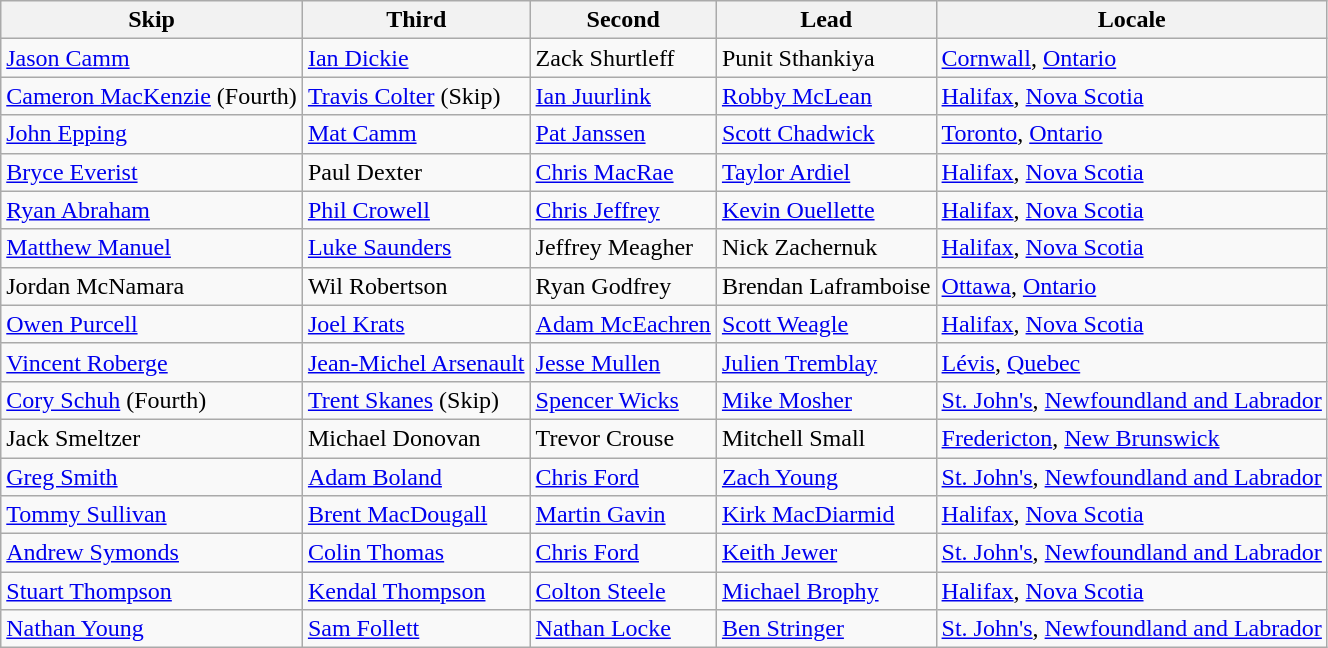<table class=wikitable>
<tr>
<th scope="col">Skip</th>
<th scope="col">Third</th>
<th scope="col">Second</th>
<th scope="col">Lead</th>
<th scope="col">Locale</th>
</tr>
<tr>
<td><a href='#'>Jason Camm</a></td>
<td><a href='#'>Ian Dickie</a></td>
<td>Zack Shurtleff</td>
<td>Punit Sthankiya</td>
<td> <a href='#'>Cornwall</a>, <a href='#'>Ontario</a></td>
</tr>
<tr>
<td><a href='#'>Cameron MacKenzie</a> (Fourth)</td>
<td><a href='#'>Travis Colter</a> (Skip)</td>
<td><a href='#'>Ian Juurlink</a></td>
<td><a href='#'>Robby McLean</a></td>
<td> <a href='#'>Halifax</a>, <a href='#'>Nova Scotia</a></td>
</tr>
<tr>
<td><a href='#'>John Epping</a></td>
<td><a href='#'>Mat Camm</a></td>
<td><a href='#'>Pat Janssen</a></td>
<td><a href='#'>Scott Chadwick</a></td>
<td> <a href='#'>Toronto</a>, <a href='#'>Ontario</a></td>
</tr>
<tr>
<td><a href='#'>Bryce Everist</a></td>
<td>Paul Dexter</td>
<td><a href='#'>Chris MacRae</a></td>
<td><a href='#'>Taylor Ardiel</a></td>
<td> <a href='#'>Halifax</a>, <a href='#'>Nova Scotia</a></td>
</tr>
<tr>
<td><a href='#'>Ryan Abraham</a></td>
<td><a href='#'>Phil Crowell</a></td>
<td><a href='#'>Chris Jeffrey</a></td>
<td><a href='#'>Kevin Ouellette</a></td>
<td> <a href='#'>Halifax</a>, <a href='#'>Nova Scotia</a></td>
</tr>
<tr>
<td><a href='#'>Matthew Manuel</a></td>
<td><a href='#'>Luke Saunders</a></td>
<td>Jeffrey Meagher</td>
<td>Nick Zachernuk</td>
<td> <a href='#'>Halifax</a>, <a href='#'>Nova Scotia</a></td>
</tr>
<tr>
<td>Jordan McNamara</td>
<td>Wil Robertson</td>
<td>Ryan Godfrey</td>
<td>Brendan Laframboise</td>
<td> <a href='#'>Ottawa</a>, <a href='#'>Ontario</a></td>
</tr>
<tr>
<td><a href='#'>Owen Purcell</a></td>
<td><a href='#'>Joel Krats</a></td>
<td><a href='#'>Adam McEachren</a></td>
<td><a href='#'>Scott Weagle</a></td>
<td> <a href='#'>Halifax</a>, <a href='#'>Nova Scotia</a></td>
</tr>
<tr>
<td><a href='#'>Vincent Roberge</a></td>
<td><a href='#'>Jean-Michel Arsenault</a></td>
<td><a href='#'>Jesse Mullen</a></td>
<td><a href='#'>Julien Tremblay</a></td>
<td> <a href='#'>Lévis</a>, <a href='#'>Quebec</a></td>
</tr>
<tr>
<td><a href='#'>Cory Schuh</a> (Fourth)</td>
<td><a href='#'>Trent Skanes</a> (Skip)</td>
<td><a href='#'>Spencer Wicks</a></td>
<td><a href='#'>Mike Mosher</a></td>
<td> <a href='#'>St. John's</a>, <a href='#'>Newfoundland and Labrador</a></td>
</tr>
<tr>
<td>Jack Smeltzer</td>
<td>Michael Donovan</td>
<td>Trevor Crouse</td>
<td>Mitchell Small</td>
<td> <a href='#'>Fredericton</a>, <a href='#'>New Brunswick</a></td>
</tr>
<tr>
<td><a href='#'>Greg Smith</a></td>
<td><a href='#'>Adam Boland</a></td>
<td><a href='#'>Chris Ford</a></td>
<td><a href='#'>Zach Young</a></td>
<td> <a href='#'>St. John's</a>, <a href='#'>Newfoundland and Labrador</a></td>
</tr>
<tr>
<td><a href='#'>Tommy Sullivan</a></td>
<td><a href='#'>Brent MacDougall</a></td>
<td><a href='#'>Martin Gavin</a></td>
<td><a href='#'>Kirk MacDiarmid</a></td>
<td> <a href='#'>Halifax</a>, <a href='#'>Nova Scotia</a></td>
</tr>
<tr>
<td><a href='#'>Andrew Symonds</a></td>
<td><a href='#'>Colin Thomas</a></td>
<td><a href='#'>Chris Ford</a></td>
<td><a href='#'>Keith Jewer</a></td>
<td> <a href='#'>St. John's</a>, <a href='#'>Newfoundland and Labrador</a></td>
</tr>
<tr>
<td><a href='#'>Stuart Thompson</a></td>
<td><a href='#'>Kendal Thompson</a></td>
<td><a href='#'>Colton Steele</a></td>
<td><a href='#'>Michael Brophy</a></td>
<td> <a href='#'>Halifax</a>, <a href='#'>Nova Scotia</a></td>
</tr>
<tr>
<td><a href='#'>Nathan Young</a></td>
<td><a href='#'>Sam Follett</a></td>
<td><a href='#'>Nathan Locke</a></td>
<td><a href='#'>Ben Stringer</a></td>
<td> <a href='#'>St. John's</a>, <a href='#'>Newfoundland and Labrador</a></td>
</tr>
</table>
